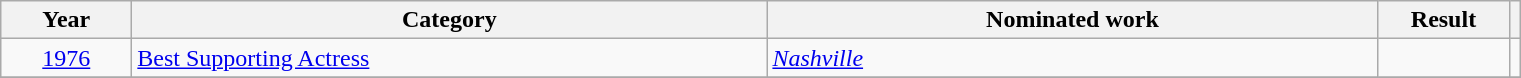<table class=wikitable>
<tr>
<th scope="col" style="width:5em;">Year</th>
<th scope="col" style="width:26em;">Category</th>
<th scope="col" style="width:25em;">Nominated work</th>
<th scope="col" style="width:5em;">Result</th>
<th></th>
</tr>
<tr>
<td style="text-align:center;"><a href='#'>1976</a></td>
<td><a href='#'>Best Supporting Actress</a></td>
<td><em><a href='#'>Nashville</a></em></td>
<td></td>
<td style="text-align:center;"></td>
</tr>
<tr>
</tr>
</table>
